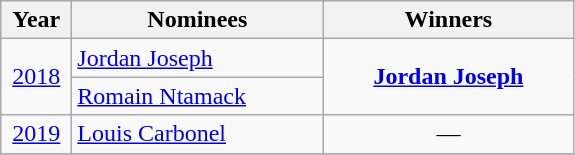<table class="wikitable">
<tr>
<th width=40>Year</th>
<th width=160>Nominees</th>
<th width=160>Winners</th>
</tr>
<tr>
<td align=center rowspan=2><a href='#'>2018</a></td>
<td><a href='#'>Jordan Joseph</a></td>
<td align=center rowspan=2><strong><a href='#'>Jordan Joseph</a></strong></td>
</tr>
<tr>
<td><a href='#'>Romain Ntamack</a></td>
</tr>
<tr>
<td align=center><a href='#'>2019</a></td>
<td><a href='#'>Louis Carbonel</a></td>
<td align=center>—</td>
</tr>
<tr>
</tr>
</table>
